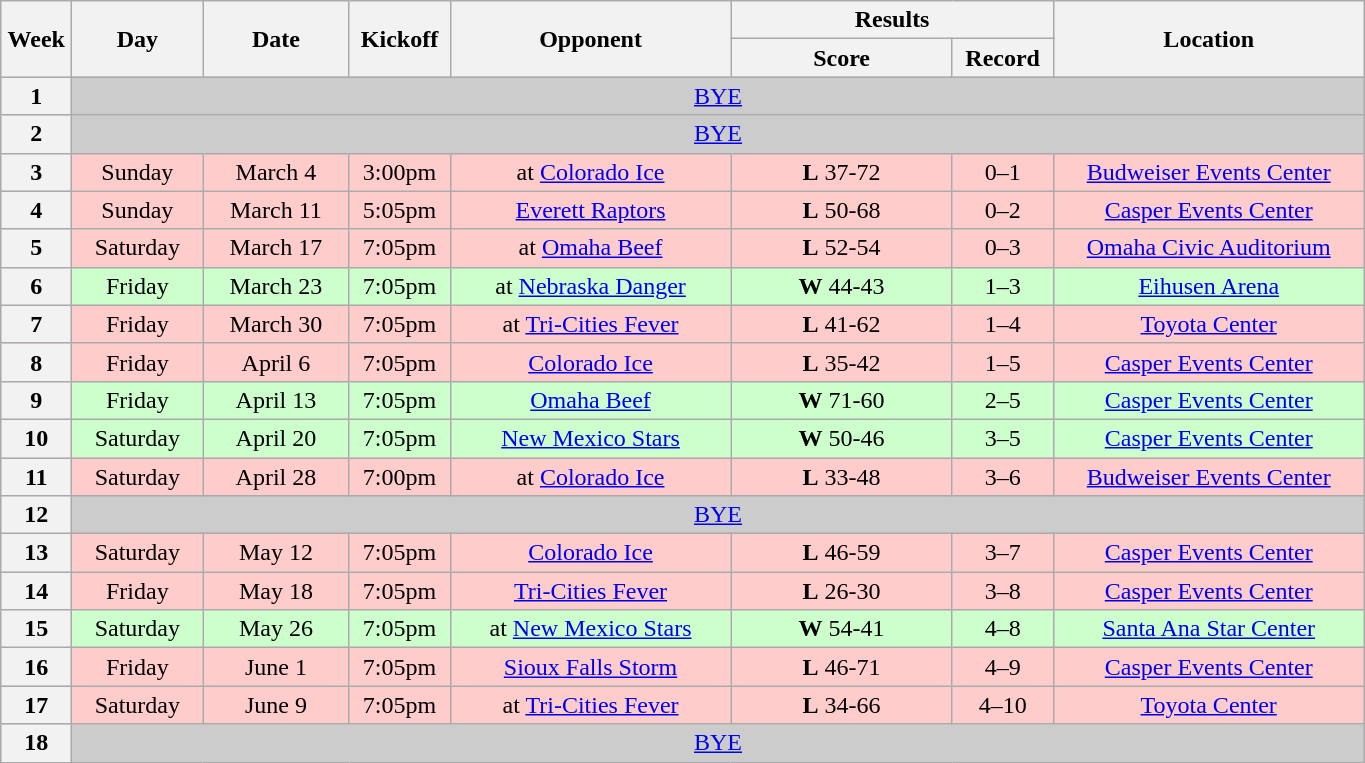<table class="wikitable">
<tr>
<th rowspan="2" width="40">Week</th>
<th rowspan="2" width="80">Day</th>
<th rowspan="2" width="90">Date</th>
<th rowspan="2" width="60">Kickoff</th>
<th rowspan="2" width="180">Opponent</th>
<th colspan="2" width="200">Results</th>
<th rowspan="2" width="200">Location</th>
</tr>
<tr>
<th width="140">Score</th>
<th width="60">Record</th>
</tr>
<tr align="center" bgcolor="#CCCCCC">
<th>1</th>
<td colSpan=7><a href='#'>BYE</a></td>
</tr>
<tr align="center" bgcolor="#CCCCCC">
<th>2</th>
<td colSpan=7><a href='#'>BYE</a></td>
</tr>
<tr align="center" bgcolor="#FFCCCC">
<th>3</th>
<td>Sunday</td>
<td>March 4</td>
<td>3:00pm</td>
<td>at <a href='#'>Colorado Ice</a></td>
<td><strong>L</strong> 37-72</td>
<td>0–1</td>
<td><a href='#'>Budweiser Events Center</a></td>
</tr>
<tr align="center" bgcolor="#FFCCCC">
<th>4</th>
<td>Sunday</td>
<td>March 11</td>
<td>5:05pm</td>
<td><a href='#'>Everett Raptors</a></td>
<td><strong>L</strong> 50-68</td>
<td>0–2</td>
<td><a href='#'>Casper Events Center</a></td>
</tr>
<tr align="center" bgcolor="#FFCCCC">
<th>5</th>
<td>Saturday</td>
<td>March 17</td>
<td>7:05pm</td>
<td>at <a href='#'>Omaha Beef</a></td>
<td><strong>L</strong> 52-54</td>
<td>0–3</td>
<td><a href='#'>Omaha Civic Auditorium</a></td>
</tr>
<tr align="center" bgcolor="#CCFFCC">
<th>6</th>
<td>Friday</td>
<td>March 23</td>
<td>7:05pm</td>
<td>at <a href='#'>Nebraska Danger</a></td>
<td><strong>W</strong> 44-43</td>
<td>1–3</td>
<td><a href='#'>Eihusen Arena</a></td>
</tr>
<tr align="center" bgcolor="#FFCCCC">
<th>7</th>
<td>Friday</td>
<td>March 30</td>
<td>7:05pm</td>
<td>at <a href='#'>Tri-Cities Fever</a></td>
<td><strong>L</strong> 41-62</td>
<td>1–4</td>
<td><a href='#'>Toyota Center</a></td>
</tr>
<tr align="center" bgcolor="#FFCCCC">
<th>8</th>
<td>Friday</td>
<td>April 6</td>
<td>7:05pm</td>
<td><a href='#'>Colorado Ice</a></td>
<td><strong>L</strong> 35-42</td>
<td>1–5</td>
<td><a href='#'>Casper Events Center</a></td>
</tr>
<tr align="center" bgcolor="#CCFFCC">
<th>9</th>
<td>Friday</td>
<td>April 13</td>
<td>7:05pm</td>
<td><a href='#'>Omaha Beef</a></td>
<td><strong>W</strong> 71-60</td>
<td>2–5</td>
<td><a href='#'>Casper Events Center</a></td>
</tr>
<tr align="center" bgcolor="#CCFFCC">
<th>10</th>
<td>Saturday</td>
<td>April 20</td>
<td>7:05pm</td>
<td><a href='#'>New Mexico Stars</a></td>
<td><strong>W</strong> 50-46</td>
<td>3–5</td>
<td><a href='#'>Casper Events Center</a></td>
</tr>
<tr align="center" bgcolor="#FFCCCC">
<th>11</th>
<td>Saturday</td>
<td>April 28</td>
<td>7:00pm</td>
<td>at <a href='#'>Colorado Ice</a></td>
<td><strong>L</strong> 33-48</td>
<td>3–6</td>
<td><a href='#'>Budweiser Events Center</a></td>
</tr>
<tr align="center" bgcolor="#CCCCCC">
<th>12</th>
<td colSpan=7><a href='#'>BYE</a></td>
</tr>
<tr align="center" bgcolor="#FFCCCC">
<th>13</th>
<td>Saturday</td>
<td>May 12</td>
<td>7:05pm</td>
<td><a href='#'>Colorado Ice</a></td>
<td><strong>L</strong> 46-59</td>
<td>3–7</td>
<td><a href='#'>Casper Events Center</a></td>
</tr>
<tr align="center" bgcolor="#FFCCCC">
<th>14</th>
<td>Friday</td>
<td>May 18</td>
<td>7:05pm</td>
<td><a href='#'>Tri-Cities Fever</a></td>
<td><strong>L</strong> 26-30</td>
<td>3–8</td>
<td><a href='#'>Casper Events Center</a></td>
</tr>
<tr align="center" bgcolor="#CCFFCC">
<th>15</th>
<td>Saturday</td>
<td>May 26</td>
<td>7:05pm</td>
<td>at <a href='#'>New Mexico Stars</a></td>
<td><strong>W</strong> 54-41</td>
<td>4–8</td>
<td><a href='#'>Santa Ana Star Center</a></td>
</tr>
<tr align="center" bgcolor="#FFCCCC">
<th>16</th>
<td>Friday</td>
<td>June 1</td>
<td>7:05pm</td>
<td><a href='#'>Sioux Falls Storm</a></td>
<td><strong>L</strong> 46-71</td>
<td>4–9</td>
<td><a href='#'>Casper Events Center</a></td>
</tr>
<tr align="center" bgcolor="#FFCCCC">
<th>17</th>
<td>Saturday</td>
<td>June 9</td>
<td>7:05pm</td>
<td>at <a href='#'>Tri-Cities Fever</a></td>
<td><strong>L</strong> 34-66</td>
<td>4–10</td>
<td><a href='#'>Toyota Center</a></td>
</tr>
<tr align="center" bgcolor="#CCCCCC">
<th>18</th>
<td colSpan=7><a href='#'>BYE</a></td>
</tr>
</table>
